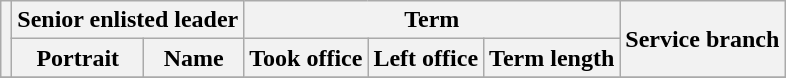<table class="wikitable sortable">
<tr>
<th rowspan=2></th>
<th colspan=2>Senior enlisted leader</th>
<th colspan=3>Term</th>
<th rowspan=2>Service branch</th>
</tr>
<tr>
<th>Portrait</th>
<th>Name</th>
<th>Took office</th>
<th>Left office</th>
<th>Term length</th>
</tr>
<tr>
</tr>
</table>
